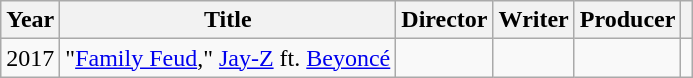<table class="wikitable">
<tr>
<th>Year</th>
<th>Title</th>
<th>Director</th>
<th>Writer</th>
<th>Producer</th>
<th></th>
</tr>
<tr>
<td>2017</td>
<td>"<a href='#'>Family Feud</a>," <a href='#'>Jay-Z</a> ft. <a href='#'>Beyoncé</a></td>
<td></td>
<td></td>
<td></td>
<td></td>
</tr>
</table>
